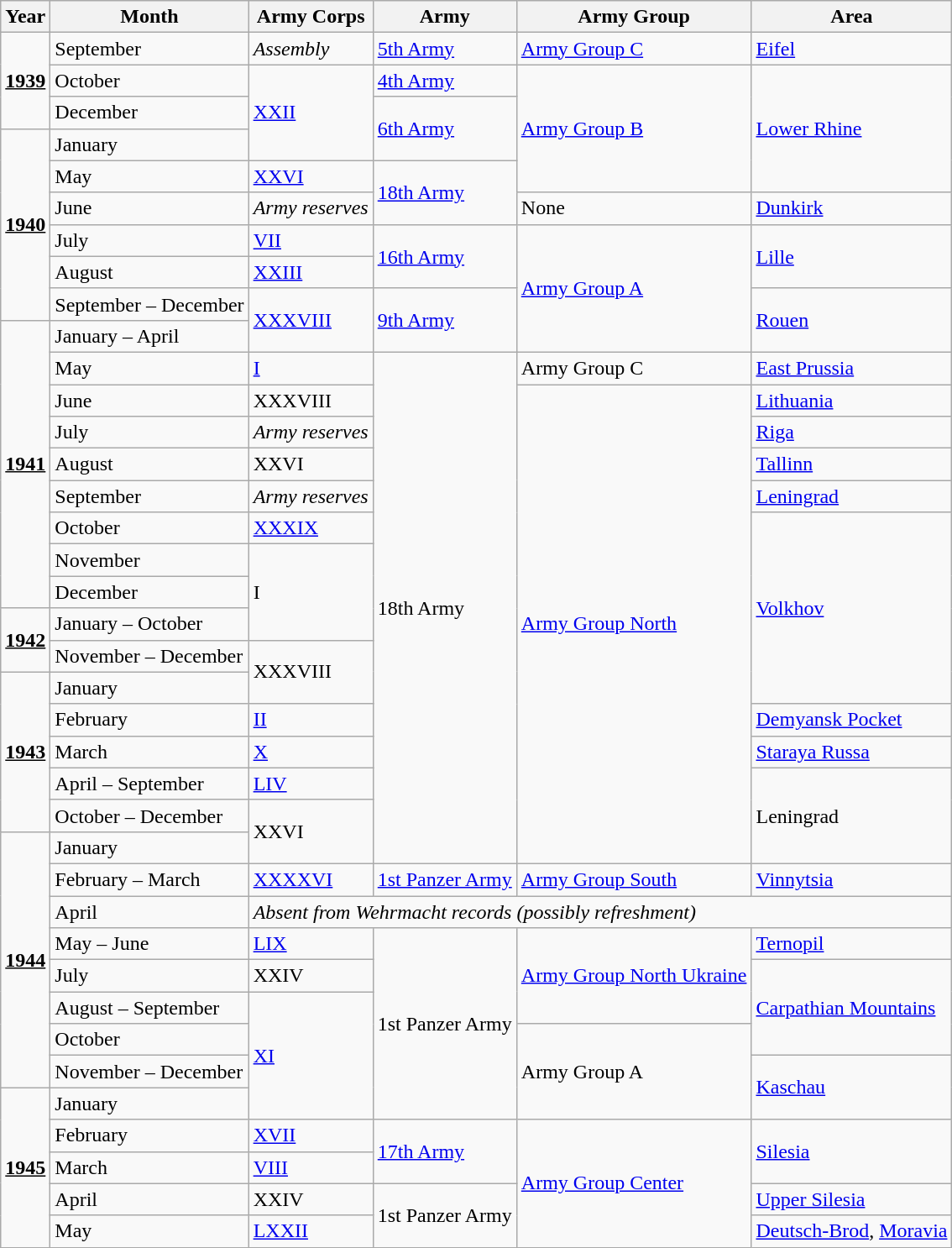<table class="wikitable">
<tr>
<th>Year</th>
<th>Month</th>
<th>Army Corps</th>
<th>Army</th>
<th>Army Group</th>
<th>Area</th>
</tr>
<tr>
<td rowspan="3"><strong><u>1939</u></strong></td>
<td>September</td>
<td><em>Assembly</em></td>
<td><a href='#'>5th Army</a></td>
<td><a href='#'>Army Group C</a></td>
<td><a href='#'>Eifel</a></td>
</tr>
<tr>
<td>October</td>
<td rowspan="3"><a href='#'>XXII</a></td>
<td><a href='#'>4th Army</a></td>
<td rowspan="4"><a href='#'>Army Group B</a></td>
<td rowspan="4"><a href='#'>Lower Rhine</a></td>
</tr>
<tr>
<td>December</td>
<td rowspan="2"><a href='#'>6th Army</a></td>
</tr>
<tr>
<td rowspan="6"><strong><u>1940</u></strong></td>
<td>January</td>
</tr>
<tr>
<td>May</td>
<td><a href='#'>XXVI</a></td>
<td rowspan="2"><a href='#'>18th Army</a></td>
</tr>
<tr>
<td>June</td>
<td><em>Army reserves</em></td>
<td>None</td>
<td><a href='#'>Dunkirk</a></td>
</tr>
<tr>
<td>July</td>
<td><a href='#'>VII</a></td>
<td rowspan="2"><a href='#'>16th Army</a></td>
<td rowspan="4"><a href='#'>Army Group A</a></td>
<td rowspan="2"><a href='#'>Lille</a></td>
</tr>
<tr>
<td>August</td>
<td><a href='#'>XXIII</a></td>
</tr>
<tr>
<td>September – December</td>
<td rowspan="2"><a href='#'>XXXVIII</a></td>
<td rowspan="2"><a href='#'>9th Army</a></td>
<td rowspan="2"><a href='#'>Rouen</a></td>
</tr>
<tr>
<td rowspan="9"><strong><u>1941</u></strong></td>
<td>January – April</td>
</tr>
<tr>
<td>May</td>
<td><a href='#'>I</a></td>
<td rowspan="16">18th Army</td>
<td>Army Group C</td>
<td><a href='#'>East Prussia</a></td>
</tr>
<tr>
<td>June</td>
<td>XXXVIII</td>
<td rowspan="15"><a href='#'>Army Group North</a></td>
<td><a href='#'>Lithuania</a></td>
</tr>
<tr>
<td>July</td>
<td><em>Army reserves</em></td>
<td><a href='#'>Riga</a></td>
</tr>
<tr>
<td>August</td>
<td>XXVI</td>
<td><a href='#'>Tallinn</a></td>
</tr>
<tr>
<td>September</td>
<td><em>Army reserves</em></td>
<td><a href='#'>Leningrad</a></td>
</tr>
<tr>
<td>October</td>
<td><a href='#'>XXXIX</a></td>
<td rowspan="6"><a href='#'>Volkhov</a></td>
</tr>
<tr>
<td>November</td>
<td rowspan="3">I</td>
</tr>
<tr>
<td>December</td>
</tr>
<tr>
<td rowspan="2"><strong><u>1942</u></strong></td>
<td>January – October</td>
</tr>
<tr>
<td>November – December</td>
<td rowspan="2">XXXVIII</td>
</tr>
<tr>
<td rowspan="5"><strong><u>1943</u></strong></td>
<td>January</td>
</tr>
<tr>
<td>February</td>
<td><a href='#'>II</a></td>
<td><a href='#'>Demyansk Pocket</a></td>
</tr>
<tr>
<td>March</td>
<td><a href='#'>X</a></td>
<td><a href='#'>Staraya Russa</a></td>
</tr>
<tr>
<td>April – September</td>
<td><a href='#'>LIV</a></td>
<td rowspan="3">Leningrad</td>
</tr>
<tr>
<td>October – December</td>
<td rowspan="2">XXVI</td>
</tr>
<tr>
<td rowspan="8"><strong><u>1944</u></strong></td>
<td>January</td>
</tr>
<tr>
<td>February – March</td>
<td><a href='#'>XXXXVI</a></td>
<td><a href='#'>1st Panzer Army</a></td>
<td><a href='#'>Army Group South</a></td>
<td><a href='#'>Vinnytsia</a></td>
</tr>
<tr>
<td>April</td>
<td colspan="4"><em>Absent from Wehrmacht records (possibly refreshment)</em></td>
</tr>
<tr>
<td>May – June</td>
<td><a href='#'>LIX</a></td>
<td rowspan="6">1st Panzer Army</td>
<td rowspan="3"><a href='#'>Army Group North Ukraine</a></td>
<td><a href='#'>Ternopil</a></td>
</tr>
<tr>
<td>July</td>
<td>XXIV</td>
<td rowspan="3"><a href='#'>Carpathian Mountains</a></td>
</tr>
<tr>
<td>August – September</td>
<td rowspan="4"><a href='#'>XI</a></td>
</tr>
<tr>
<td>October</td>
<td rowspan="3">Army Group A</td>
</tr>
<tr>
<td>November – December</td>
<td rowspan="2"><a href='#'>Kaschau</a></td>
</tr>
<tr>
<td rowspan="5"><strong><u>1945</u></strong></td>
<td>January</td>
</tr>
<tr>
<td>February</td>
<td><a href='#'>XVII</a></td>
<td rowspan="2"><a href='#'>17th Army</a></td>
<td rowspan="4"><a href='#'>Army Group Center</a></td>
<td rowspan="2"><a href='#'>Silesia</a></td>
</tr>
<tr>
<td>March</td>
<td><a href='#'>VIII</a></td>
</tr>
<tr>
<td>April</td>
<td>XXIV</td>
<td rowspan="2">1st Panzer Army</td>
<td><a href='#'>Upper Silesia</a></td>
</tr>
<tr>
<td>May</td>
<td><a href='#'>LXXII</a></td>
<td><a href='#'>Deutsch-Brod</a>, <a href='#'>Moravia</a></td>
</tr>
</table>
